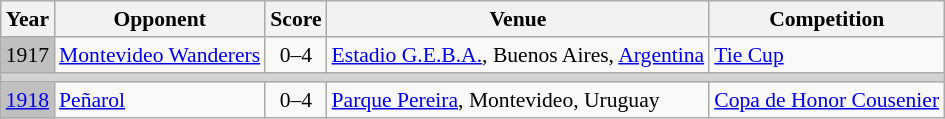<table class="wikitable" style="font-size: 90%; text-align:left">
<tr>
<th>Year</th>
<th>Opponent</th>
<th>Score</th>
<th>Venue</th>
<th>Competition</th>
</tr>
<tr>
<td bgcolor=silver>1917</td>
<td> <a href='#'>Montevideo Wanderers</a></td>
<td align=center>0–4</td>
<td><a href='#'>Estadio G.E.B.A.</a>, Buenos Aires, <a href='#'>Argentina</a></td>
<td><a href='#'>Tie Cup</a></td>
</tr>
<tr>
<td style="background-color:lightgrey" colspan=7></td>
</tr>
<tr>
<td bgcolor=silver><a href='#'>1918</a></td>
<td> <a href='#'>Peñarol</a></td>
<td align=center>0–4</td>
<td><a href='#'>Parque Pereira</a>, Montevideo, Uruguay</td>
<td><a href='#'>Copa de Honor Cousenier</a></td>
</tr>
</table>
